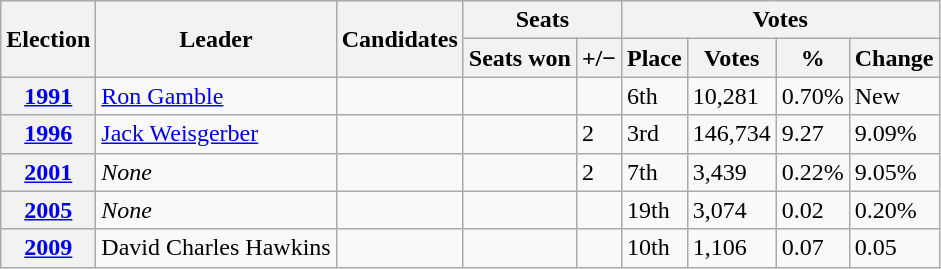<table class="wikitable">
<tr>
<th rowspan="2">Election</th>
<th rowspan="2">Leader</th>
<th rowspan="2">Candidates</th>
<th colspan="2">Seats</th>
<th colspan="4">Votes</th>
</tr>
<tr>
<th>Seats won</th>
<th>+/−</th>
<th>Place</th>
<th>Votes</th>
<th>%</th>
<th>Change</th>
</tr>
<tr>
<th><a href='#'>1991</a></th>
<td><a href='#'>Ron Gamble</a></td>
<td></td>
<td></td>
<td></td>
<td> 6th</td>
<td>10,281</td>
<td>0.70%</td>
<td>New</td>
</tr>
<tr>
<th><a href='#'>1996</a></th>
<td><a href='#'>Jack Weisgerber</a></td>
<td></td>
<td></td>
<td> 2</td>
<td> 3rd</td>
<td>146,734</td>
<td>9.27</td>
<td> 9.09%</td>
</tr>
<tr>
<th><a href='#'>2001</a></th>
<td><em>None</em></td>
<td></td>
<td></td>
<td> 2</td>
<td> 7th</td>
<td>3,439</td>
<td>0.22%</td>
<td> 9.05%</td>
</tr>
<tr>
<th><a href='#'>2005</a></th>
<td><em>None</em></td>
<td></td>
<td></td>
<td></td>
<td>19th</td>
<td>3,074</td>
<td>0.02</td>
<td> 0.20%</td>
</tr>
<tr>
<th><a href='#'>2009</a></th>
<td>David Charles Hawkins</td>
<td></td>
<td></td>
<td></td>
<td> 10th</td>
<td>1,106</td>
<td>0.07</td>
<td>0.05</td>
</tr>
</table>
